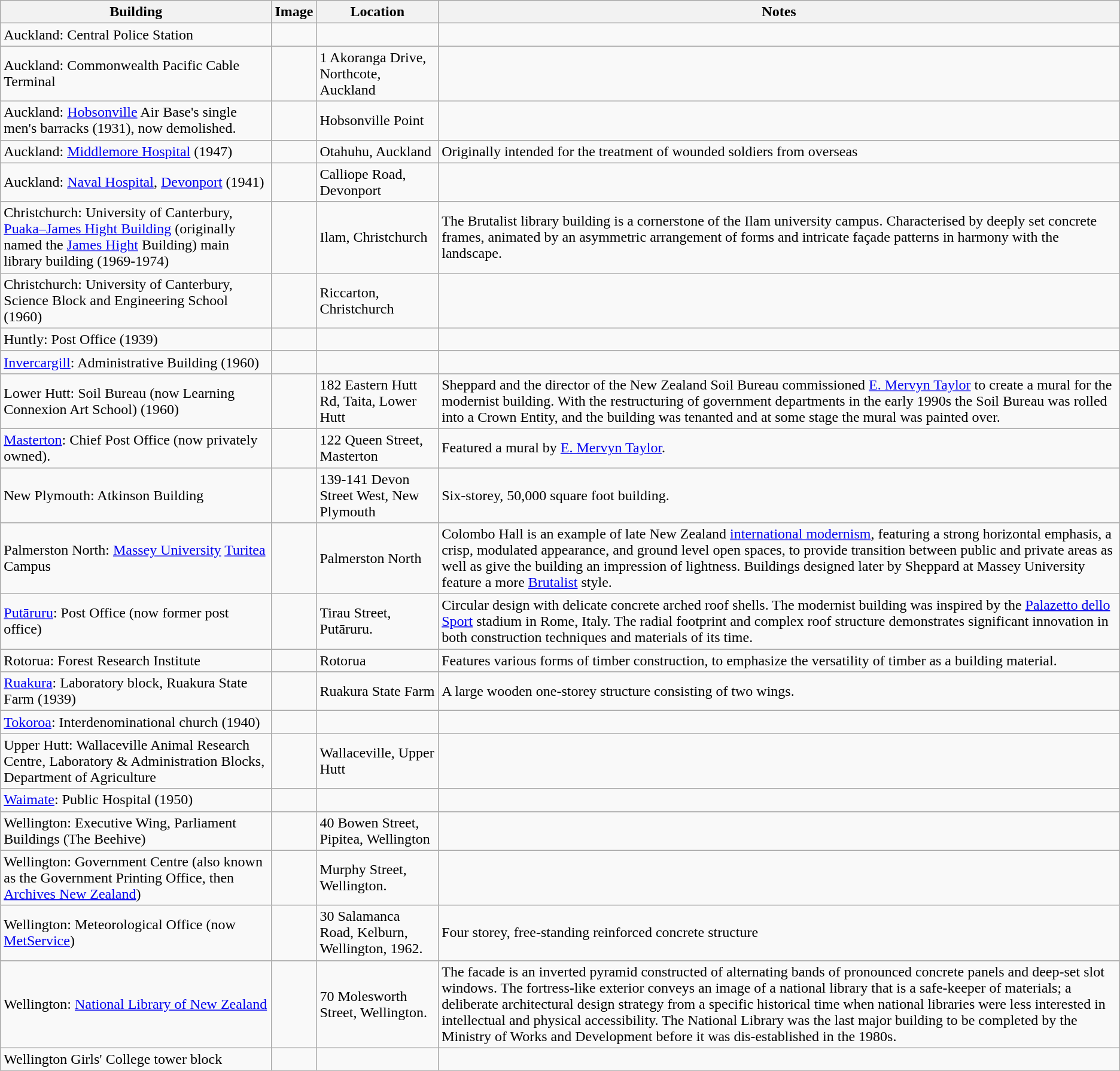<table class="wikitable">
<tr>
<th>Building</th>
<th>Image</th>
<th>Location</th>
<th>Notes</th>
</tr>
<tr>
<td>Auckland: Central Police Station</td>
<td></td>
<td></td>
<td></td>
</tr>
<tr>
<td>Auckland: Commonwealth Pacific Cable Terminal</td>
<td></td>
<td>1 Akoranga Drive, Northcote, Auckland</td>
<td></td>
</tr>
<tr>
<td>Auckland: <a href='#'>Hobsonville</a> Air Base's single men's barracks (1931), now demolished.</td>
<td></td>
<td>Hobsonville Point</td>
<td></td>
</tr>
<tr>
<td>Auckland: <a href='#'>Middlemore Hospital</a> (1947)</td>
<td></td>
<td>Otahuhu, Auckland</td>
<td>Originally intended for the treatment of wounded soldiers from overseas</td>
</tr>
<tr>
<td>Auckland: <a href='#'>Naval Hospital</a>, <a href='#'>Devonport</a> (1941)</td>
<td></td>
<td>Calliope Road, Devonport</td>
<td></td>
</tr>
<tr>
<td>Christchurch: University of Canterbury, <a href='#'>Puaka–James Hight Building</a> (originally named the <a href='#'>James Hight</a> Building) main library building (1969-1974)</td>
<td></td>
<td>Ilam, Christchurch</td>
<td>The Brutalist library building is a cornerstone of the Ilam university campus. Characterised by deeply set concrete frames, animated by an asymmetric arrangement of forms and intricate façade patterns in harmony with the landscape.</td>
</tr>
<tr>
<td>Christchurch: University of Canterbury, Science Block and Engineering School (1960)</td>
<td></td>
<td>Riccarton, Christchurch</td>
<td></td>
</tr>
<tr>
<td>Huntly: Post Office (1939)</td>
<td></td>
<td></td>
<td></td>
</tr>
<tr>
<td><a href='#'>Invercargill</a>: Administrative Building (1960)</td>
<td></td>
<td></td>
<td></td>
</tr>
<tr>
<td>Lower Hutt: Soil Bureau (now Learning Connexion Art School) (1960)</td>
<td></td>
<td>182 Eastern Hutt Rd, Taita, Lower Hutt</td>
<td>Sheppard and the director of the New Zealand Soil Bureau commissioned <a href='#'>E. Mervyn Taylor</a> to create a mural for the modernist building. With the restructuring of government departments in the early 1990s the Soil Bureau was rolled into a Crown Entity, and the building was tenanted and at some stage the mural was painted over.</td>
</tr>
<tr>
<td><a href='#'>Masterton</a>: Chief Post Office (now privately owned).</td>
<td></td>
<td>122 Queen Street, Masterton</td>
<td>Featured a mural by <a href='#'>E. Mervyn Taylor</a>.</td>
</tr>
<tr>
<td>New Plymouth: Atkinson Building</td>
<td></td>
<td>139-141 Devon Street West, New Plymouth</td>
<td>Six-storey, 50,000 square foot building.</td>
</tr>
<tr>
<td>Palmerston North: <a href='#'>Massey University</a> <a href='#'>Turitea</a> Campus</td>
<td></td>
<td>Palmerston North</td>
<td>Colombo Hall is an example of late New Zealand <a href='#'>international modernism</a>,  featuring a strong horizontal emphasis, a crisp, modulated appearance, and ground level open spaces, to provide transition between public and private areas as well as give the building an impression of lightness. Buildings designed later by Sheppard at Massey University feature a more <a href='#'>Brutalist</a> style.</td>
</tr>
<tr>
<td><a href='#'>Putāruru</a>: Post Office (now former post office)</td>
<td></td>
<td>Tirau Street, Putāruru.</td>
<td>Circular design with delicate concrete arched roof shells. The modernist building was inspired by the <a href='#'>Palazetto dello Sport</a> stadium in Rome, Italy. The radial footprint and complex roof structure demonstrates significant innovation in both construction techniques and materials of its time.</td>
</tr>
<tr>
<td>Rotorua: Forest Research Institute</td>
<td></td>
<td>Rotorua</td>
<td>Features various forms of timber construction, to emphasize the versatility of timber as a building material.</td>
</tr>
<tr>
<td><a href='#'>Ruakura</a>: Laboratory block, Ruakura State Farm (1939)</td>
<td></td>
<td>Ruakura State Farm</td>
<td>A large wooden one-storey structure consisting of two wings.</td>
</tr>
<tr>
<td><a href='#'>Tokoroa</a>: Interdenominational church (1940)</td>
<td></td>
<td></td>
<td></td>
</tr>
<tr>
<td>Upper Hutt: Wallaceville Animal Research Centre, Laboratory & Administration Blocks, Department of Agriculture</td>
<td></td>
<td>Wallaceville, Upper Hutt</td>
<td></td>
</tr>
<tr>
<td><a href='#'>Waimate</a>: Public Hospital (1950)</td>
<td></td>
<td></td>
<td></td>
</tr>
<tr>
<td>Wellington: Executive Wing, Parliament Buildings (The Beehive)</td>
<td></td>
<td>40 Bowen Street, Pipitea, Wellington</td>
<td></td>
</tr>
<tr>
<td>Wellington: Government Centre (also known as the Government Printing Office, then <a href='#'>Archives New Zealand</a>)</td>
<td></td>
<td>Murphy Street, Wellington.</td>
<td></td>
</tr>
<tr>
<td>Wellington: Meteorological Office (now <a href='#'>MetService</a>)</td>
<td></td>
<td>30 Salamanca Road, Kelburn, Wellington, 1962.</td>
<td>Four storey, free-standing reinforced concrete structure</td>
</tr>
<tr>
<td>Wellington: <a href='#'>National Library of New Zealand</a></td>
<td></td>
<td>70 Molesworth Street, Wellington.</td>
<td>The facade is an inverted pyramid constructed of alternating bands of pronounced concrete panels and deep-set slot windows. The fortress-like exterior conveys an image of a national library that is a safe-keeper of materials; a deliberate architectural design strategy from a specific historical time when national libraries were less interested in intellectual and physical accessibility. The National Library was the last major building to be completed by the Ministry of Works and Development before it was dis-established in the 1980s.</td>
</tr>
<tr>
<td>Wellington Girls' College tower block</td>
<td></td>
<td></td>
<td></td>
</tr>
</table>
